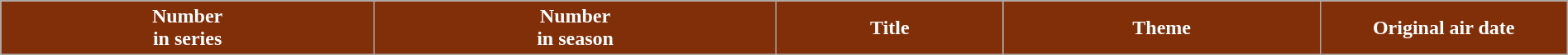<table class="wikitable plainrowheaders" style="width:100%;margin:auto;">
<tr>
<th scope="col" style="background:#812f09; color:#fff;">Number<br>in series</th>
<th scope="col" style="background:#812f09; color:#fff;">Number<br>in season</th>
<th scope="col" style="background:#812f09; color:#fff;">Title</th>
<th scope="col" style="background:#812f09; color:#fff;">Theme</th>
<th scope="col" style="background:#812f09; color:#fff; width:12em;">Original air date<br>










</th>
</tr>
</table>
